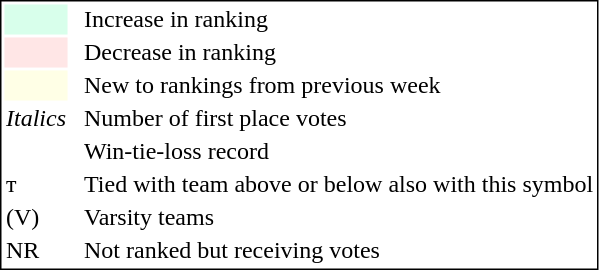<table style="border:1px solid black;">
<tr>
<td style="background:#D8FFEB; width:20px;"></td>
<td> </td>
<td>Increase in ranking</td>
</tr>
<tr>
<td style="background:#FFE6E6; width:20px;"></td>
<td> </td>
<td>Decrease in ranking</td>
</tr>
<tr>
<td style="background:#FFFFE6; width:20px;"></td>
<td> </td>
<td>New to rankings from previous week</td>
</tr>
<tr>
<td><em>Italics</em></td>
<td> </td>
<td>Number of first place votes</td>
</tr>
<tr>
<td></td>
<td> </td>
<td>Win-tie-loss record</td>
</tr>
<tr>
<td>т</td>
<td></td>
<td>Tied with team above or below also with this symbol</td>
</tr>
<tr>
<td>(V)</td>
<td></td>
<td>Varsity teams</td>
</tr>
<tr>
<td>NR</td>
<td></td>
<td>Not ranked but receiving votes</td>
</tr>
</table>
